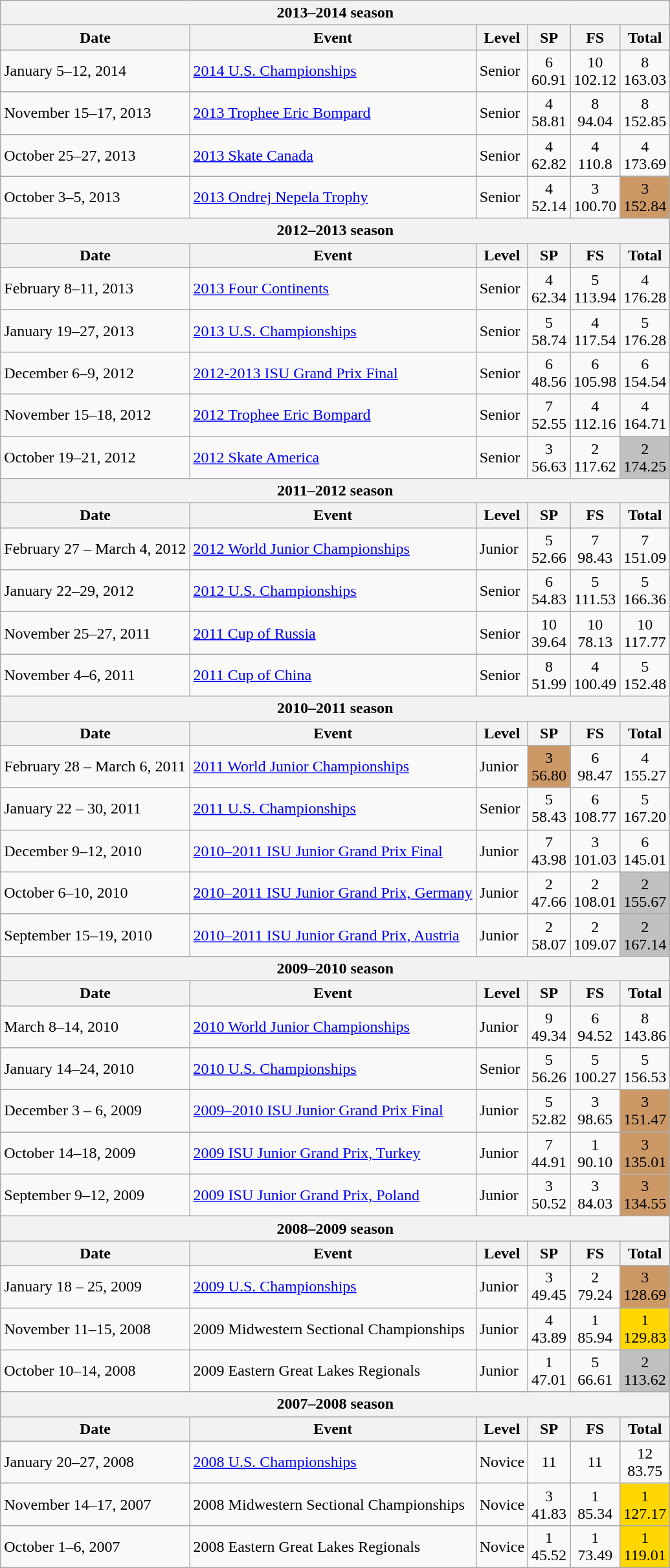<table class="wikitable">
<tr>
<th colspan=6>2013–2014 season</th>
</tr>
<tr>
<th>Date</th>
<th>Event</th>
<th>Level</th>
<th>SP</th>
<th>FS</th>
<th>Total</th>
</tr>
<tr>
<td>January 5–12, 2014</td>
<td><a href='#'>2014 U.S. Championships</a></td>
<td>Senior</td>
<td align=center>6<br> 60.91</td>
<td align=center>10<br> 102.12</td>
<td align=center>8<br> 163.03</td>
</tr>
<tr>
<td>November 15–17, 2013</td>
<td><a href='#'>2013 Trophee Eric Bompard</a></td>
<td>Senior</td>
<td align=center>4<br> 58.81</td>
<td align=center>8<br> 94.04</td>
<td align=center>8<br> 152.85</td>
</tr>
<tr>
<td>October 25–27, 2013</td>
<td><a href='#'>2013 Skate Canada</a></td>
<td>Senior</td>
<td align=center>4<br> 62.82</td>
<td align=center>4<br> 110.8</td>
<td align=center>4<br> 173.69</td>
</tr>
<tr>
<td>October 3–5, 2013</td>
<td><a href='#'>2013 Ondrej Nepela Trophy</a></td>
<td>Senior</td>
<td align=center>4<br> 52.14</td>
<td align=center>3<br> 100.70</td>
<td align=center bgcolor=cc9966>3<br> 152.84</td>
</tr>
<tr>
<th colspan=6>2012–2013 season</th>
</tr>
<tr>
<th>Date</th>
<th>Event</th>
<th>Level</th>
<th>SP</th>
<th>FS</th>
<th>Total</th>
</tr>
<tr>
<td>February 8–11, 2013</td>
<td><a href='#'>2013 Four Continents</a></td>
<td>Senior</td>
<td align=center>4<br> 62.34</td>
<td align=center>5<br> 113.94</td>
<td align=center>4<br> 176.28</td>
</tr>
<tr>
<td>January 19–27, 2013</td>
<td><a href='#'>2013 U.S. Championships</a></td>
<td>Senior</td>
<td align=center>5<br> 58.74</td>
<td align=center>4<br> 117.54</td>
<td align=center>5<br> 176.28</td>
</tr>
<tr>
<td>December 6–9, 2012</td>
<td><a href='#'>2012-2013 ISU Grand Prix Final</a></td>
<td>Senior</td>
<td align=center>6 <br> 48.56</td>
<td align=center>6 <br> 105.98</td>
<td align=center>6 <br> 154.54</td>
</tr>
<tr>
<td>November 15–18, 2012</td>
<td><a href='#'>2012 Trophee Eric Bompard</a></td>
<td>Senior</td>
<td align=center>7 <br> 52.55</td>
<td align=center>4 <br> 112.16</td>
<td align=center>4 <br> 164.71</td>
</tr>
<tr>
<td>October 19–21, 2012</td>
<td><a href='#'>2012 Skate America</a></td>
<td>Senior</td>
<td align=center>3 <br> 56.63</td>
<td align=center>2 <br> 117.62</td>
<td align=center bgcolor=silver>2 <br> 174.25</td>
</tr>
<tr>
<th colspan=6>2011–2012 season</th>
</tr>
<tr>
<th>Date</th>
<th>Event</th>
<th>Level</th>
<th>SP</th>
<th>FS</th>
<th>Total</th>
</tr>
<tr>
<td>February 27 – March 4, 2012</td>
<td><a href='#'>2012 World Junior Championships</a></td>
<td>Junior</td>
<td align=center>5 <br> 52.66</td>
<td align=center>7 <br> 98.43</td>
<td align=center>7 <br> 151.09</td>
</tr>
<tr>
<td>January 22–29, 2012</td>
<td><a href='#'>2012 U.S. Championships</a></td>
<td>Senior</td>
<td align=center>6 <br> 54.83</td>
<td align=center>5 <br> 111.53</td>
<td align=center>5 <br> 166.36</td>
</tr>
<tr>
<td>November 25–27, 2011</td>
<td><a href='#'>2011 Cup of Russia</a></td>
<td>Senior</td>
<td align=center>10 <br> 39.64</td>
<td align=center>10 <br> 78.13</td>
<td align=center>10 <br> 117.77</td>
</tr>
<tr>
<td>November 4–6, 2011</td>
<td><a href='#'>2011 Cup of China</a></td>
<td>Senior</td>
<td align=center>8 <br> 51.99</td>
<td align=center>4 <br> 100.49</td>
<td align=center>5 <br> 152.48</td>
</tr>
<tr>
<th colspan=6>2010–2011 season</th>
</tr>
<tr>
<th>Date</th>
<th>Event</th>
<th>Level</th>
<th>SP</th>
<th>FS</th>
<th>Total</th>
</tr>
<tr>
<td>February 28 – March 6, 2011</td>
<td><a href='#'>2011 World Junior Championships</a></td>
<td>Junior</td>
<td align=center bgcolor=cc9966>3 <br> 56.80</td>
<td align=center>6 <br> 98.47</td>
<td align=center>4 <br> 155.27</td>
</tr>
<tr>
<td>January 22 – 30, 2011</td>
<td><a href='#'>2011 U.S. Championships</a></td>
<td>Senior</td>
<td align=center>5 <br> 58.43</td>
<td align=center>6 <br> 108.77</td>
<td align=center>5 <br> 167.20</td>
</tr>
<tr>
<td>December 9–12, 2010</td>
<td><a href='#'>2010–2011 ISU Junior Grand Prix Final</a></td>
<td>Junior</td>
<td align=center>7 <br> 43.98</td>
<td align=center>3 <br> 101.03</td>
<td align=center>6 <br> 145.01</td>
</tr>
<tr>
<td>October 6–10, 2010</td>
<td><a href='#'>2010–2011 ISU Junior Grand Prix, Germany</a></td>
<td>Junior</td>
<td align=center>2 <br> 47.66</td>
<td align=center>2 <br> 108.01</td>
<td align=center bgcolor=silver>2 <br> 155.67</td>
</tr>
<tr>
<td>September 15–19, 2010</td>
<td><a href='#'>2010–2011 ISU Junior Grand Prix, Austria</a></td>
<td>Junior</td>
<td align=center>2 <br> 58.07</td>
<td align=center>2 <br> 109.07</td>
<td align=center bgcolor=silver>2 <br> 167.14</td>
</tr>
<tr>
<th colspan=6>2009–2010 season</th>
</tr>
<tr>
<th>Date</th>
<th>Event</th>
<th>Level</th>
<th>SP</th>
<th>FS</th>
<th>Total</th>
</tr>
<tr>
<td>March 8–14, 2010</td>
<td><a href='#'>2010 World Junior Championships</a></td>
<td>Junior</td>
<td align=center>9 <br> 49.34</td>
<td align=center>6 <br> 94.52</td>
<td align=center>8 <br> 143.86</td>
</tr>
<tr>
<td>January 14–24, 2010</td>
<td><a href='#'>2010 U.S. Championships</a></td>
<td>Senior</td>
<td align=center>5 <br> 56.26</td>
<td align=center>5 <br> 100.27</td>
<td align=center>5 <br> 156.53</td>
</tr>
<tr>
<td>December 3 – 6, 2009</td>
<td><a href='#'>2009–2010 ISU Junior Grand Prix Final</a></td>
<td>Junior</td>
<td align=center>5 <br> 52.82</td>
<td align=center>3 <br> 98.65</td>
<td align=center bgcolor=cc9966>3 <br> 151.47</td>
</tr>
<tr>
<td>October 14–18, 2009</td>
<td><a href='#'>2009 ISU Junior Grand Prix, Turkey</a></td>
<td>Junior</td>
<td align=center>7 <br> 44.91</td>
<td align=center>1 <br> 90.10</td>
<td align=center bgcolor=cc9966>3 <br>135.01</td>
</tr>
<tr>
<td>September 9–12, 2009</td>
<td><a href='#'>2009 ISU Junior Grand Prix, Poland</a></td>
<td>Junior</td>
<td align=center>3 <br> 50.52</td>
<td align=center>3 <br> 84.03</td>
<td align=center bgcolor=cc9966>3 <br> 134.55</td>
</tr>
<tr>
<th colspan=6>2008–2009 season</th>
</tr>
<tr>
<th>Date</th>
<th>Event</th>
<th>Level</th>
<th>SP</th>
<th>FS</th>
<th>Total</th>
</tr>
<tr>
<td>January 18 – 25, 2009</td>
<td><a href='#'>2009 U.S. Championships</a></td>
<td>Junior</td>
<td align=center>3 <br> 49.45</td>
<td align=center>2 <br> 79.24</td>
<td align=center bgcolor=cc9966>3 <br> 128.69</td>
</tr>
<tr>
<td>November 11–15, 2008</td>
<td>2009 Midwestern Sectional Championships</td>
<td>Junior</td>
<td align=center>4 <br> 43.89</td>
<td align=center>1 <br> 85.94</td>
<td align=center bgcolor=gold>1 <br> 129.83</td>
</tr>
<tr>
<td>October 10–14, 2008</td>
<td>2009 Eastern Great Lakes Regionals</td>
<td>Junior</td>
<td align=center>1 <br> 47.01</td>
<td align=center>5 <br> 66.61</td>
<td align=center bgcolor=silver>2 <br>113.62</td>
</tr>
<tr>
<th colspan=6>2007–2008 season</th>
</tr>
<tr>
<th>Date</th>
<th>Event</th>
<th>Level</th>
<th>SP</th>
<th>FS</th>
<th>Total</th>
</tr>
<tr>
<td>January 20–27, 2008</td>
<td><a href='#'>2008 U.S. Championships</a></td>
<td>Novice</td>
<td align="center">11</td>
<td align="center">11</td>
<td align="center">12 <br> 83.75</td>
</tr>
<tr>
<td>November 14–17, 2007</td>
<td>2008 Midwestern Sectional Championships</td>
<td>Novice</td>
<td align="center">3 <br> 41.83</td>
<td align="center">1 <br> 85.34</td>
<td align="center" bgcolor="gold">1 <br> 127.17</td>
</tr>
<tr>
<td>October 1–6, 2007</td>
<td>2008 Eastern Great Lakes Regionals</td>
<td>Novice</td>
<td align="center">1 <br> 45.52</td>
<td align="center">1 <br> 73.49</td>
<td align="center" bgcolor="gold">1 <br> 119.01</td>
</tr>
</table>
